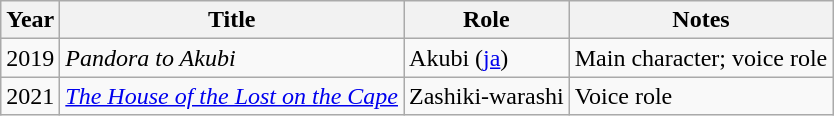<table class="wikitable sortable">
<tr>
<th>Year</th>
<th>Title</th>
<th>Role</th>
<th class="unsortable">Notes</th>
</tr>
<tr>
<td>2019</td>
<td><em>Pandora to Akubi</em></td>
<td>Akubi (<a href='#'>ja</a>)</td>
<td>Main character; voice role</td>
</tr>
<tr>
<td>2021</td>
<td><em><a href='#'>The House of the Lost on the Cape</a></em></td>
<td>Zashiki-warashi</td>
<td>Voice role</td>
</tr>
</table>
